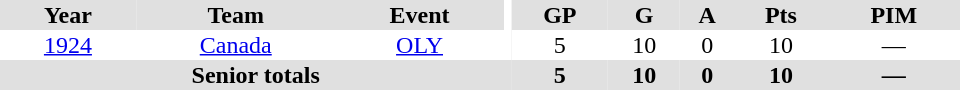<table border="0" cellpadding="1" cellspacing="0" ID="Table3" style="text-align:center; width:40em">
<tr bgcolor="#e0e0e0">
<th>Year</th>
<th>Team</th>
<th>Event</th>
<th rowspan="102" bgcolor="#ffffff"></th>
<th>GP</th>
<th>G</th>
<th>A</th>
<th>Pts</th>
<th>PIM</th>
</tr>
<tr>
<td><a href='#'>1924</a></td>
<td><a href='#'>Canada</a></td>
<td><a href='#'>OLY</a></td>
<td>5</td>
<td>10</td>
<td>0</td>
<td>10</td>
<td>—</td>
</tr>
<tr bgcolor="#e0e0e0">
<th colspan="4">Senior totals</th>
<th>5</th>
<th>10</th>
<th>0</th>
<th>10</th>
<th>—</th>
</tr>
</table>
